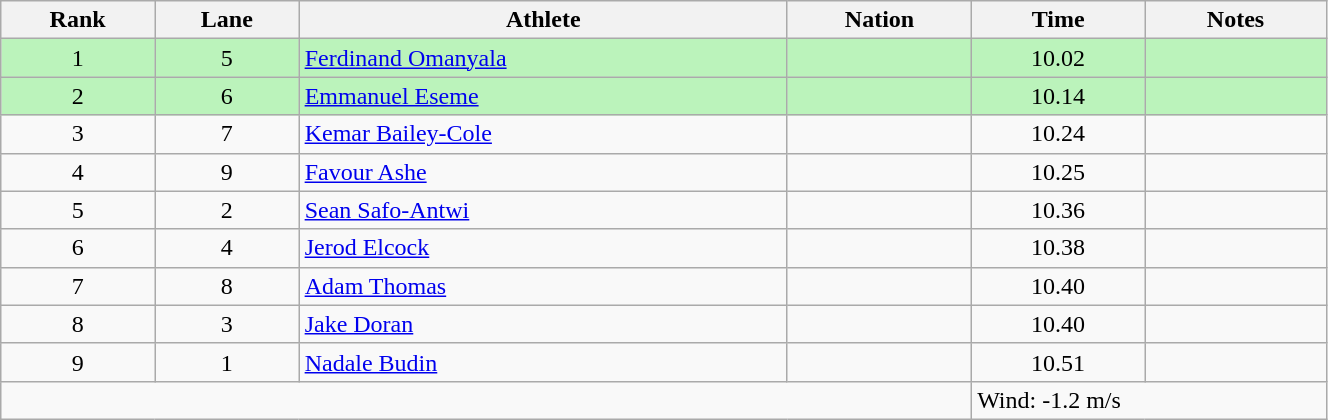<table class="wikitable sortable" style="text-align:center;width: 70%;">
<tr>
<th scope="col">Rank</th>
<th scope="col">Lane</th>
<th scope="col">Athlete</th>
<th scope="col">Nation</th>
<th scope="col">Time</th>
<th scope="col">Notes</th>
</tr>
<tr bgcolor="#bbf3bb">
<td>1</td>
<td>5</td>
<td align=left><a href='#'>Ferdinand Omanyala</a></td>
<td align=left></td>
<td>10.02</td>
<td></td>
</tr>
<tr bgcolor="#bbf3bb">
<td>2</td>
<td>6</td>
<td align=left><a href='#'>Emmanuel Eseme</a></td>
<td align=left></td>
<td>10.14</td>
<td></td>
</tr>
<tr>
<td>3</td>
<td>7</td>
<td align=left><a href='#'>Kemar Bailey-Cole</a></td>
<td align=left></td>
<td>10.24</td>
<td></td>
</tr>
<tr>
<td>4</td>
<td>9</td>
<td align=left><a href='#'>Favour Ashe</a></td>
<td align=left></td>
<td>10.25</td>
<td></td>
</tr>
<tr>
<td>5</td>
<td>2</td>
<td align=left><a href='#'>Sean Safo-Antwi</a></td>
<td align=left></td>
<td>10.36</td>
<td></td>
</tr>
<tr>
<td>6</td>
<td>4</td>
<td align=left><a href='#'>Jerod Elcock</a></td>
<td align=left></td>
<td>10.38</td>
<td></td>
</tr>
<tr>
<td>7</td>
<td>8</td>
<td align=left><a href='#'>Adam Thomas</a></td>
<td align=left></td>
<td>10.40</td>
<td></td>
</tr>
<tr>
<td>8</td>
<td>3</td>
<td align=left><a href='#'>Jake Doran</a></td>
<td align=left></td>
<td>10.40</td>
<td></td>
</tr>
<tr>
<td>9</td>
<td>1</td>
<td align=left><a href='#'>Nadale Budin</a></td>
<td align=left></td>
<td>10.51</td>
<td></td>
</tr>
<tr class="sortbottom">
<td colspan="4"></td>
<td colspan="2" style="text-align:left;">Wind: -1.2 m/s</td>
</tr>
</table>
